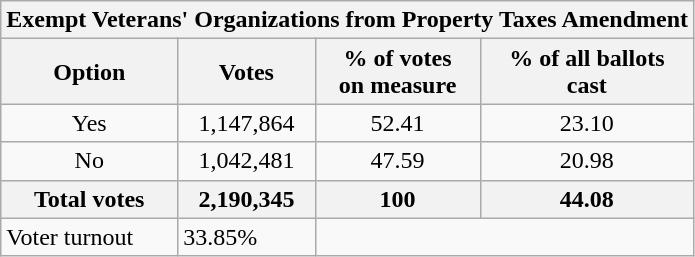<table class="wikitable">
<tr>
<th colspan=4 text align=center>Exempt Veterans' Organizations from Property Taxes Amendment</th>
</tr>
<tr>
<th>Option</th>
<th>Votes</th>
<th>% of votes<br>on measure</th>
<th>% of all ballots<br>cast</th>
</tr>
<tr>
<td text align=center>Yes</td>
<td text align=center>1,147,864</td>
<td text align=center>52.41</td>
<td text align=center>23.10</td>
</tr>
<tr>
<td text align=center>No</td>
<td text align=center>1,042,481</td>
<td text align=center>47.59</td>
<td text align=center>20.98</td>
</tr>
<tr>
<th text align=center>Total votes</th>
<th text align=center><strong>2,190,345</strong></th>
<th text align=center><strong>100</strong></th>
<th text align=center><strong>44.08</strong></th>
</tr>
<tr>
<td>Voter turnout</td>
<td>33.85%</td>
</tr>
</table>
